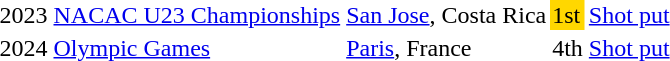<table>
<tr>
<td>2023</td>
<td><a href='#'>NACAC U23 Championships</a></td>
<td><a href='#'>San Jose</a>, Costa Rica</td>
<td bgcolor=gold>1st</td>
<td><a href='#'>Shot put</a></td>
<td></td>
<td></td>
</tr>
<tr>
<td>2024</td>
<td><a href='#'>Olympic Games</a></td>
<td><a href='#'>Paris</a>, France</td>
<td>4th</td>
<td><a href='#'>Shot put</a></td>
<td></td>
<td></td>
</tr>
</table>
